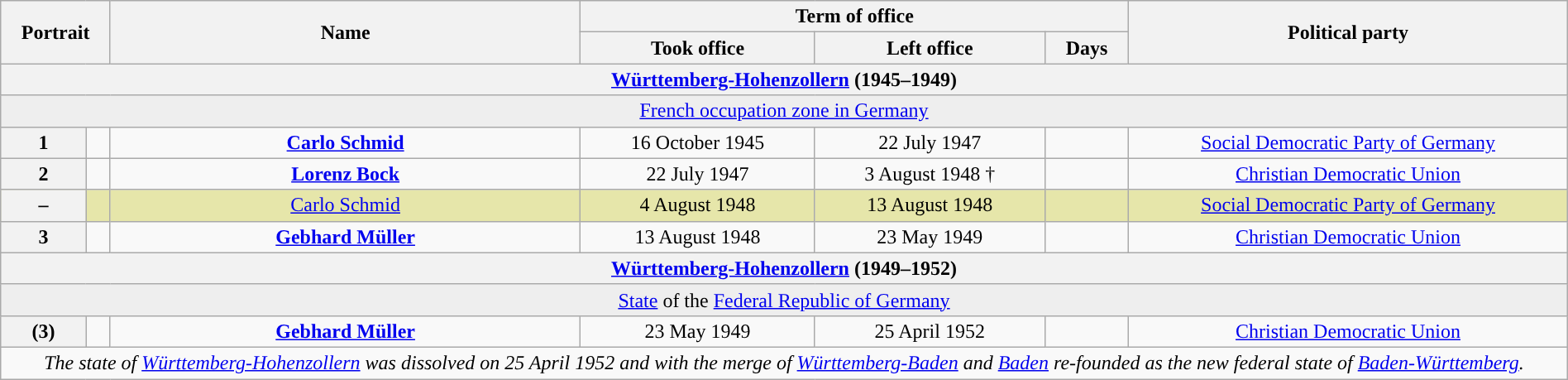<table class="wikitable" style="text-align:center; width:100%; border:1px #AAAAFF solid">
<tr>
<th width=80px rowspan=2 colspan=2>Portrait</th>
<th width=30% rowspan=2>Name<br></th>
<th width=35% colspan=3>Term of office</th>
<th width=28% rowspan=2>Political party</th>
</tr>
<tr>
<th>Took office</th>
<th>Left office</th>
<th>Days</th>
</tr>
<tr>
<th colspan="7"><a href='#'>Württemberg-Hohenzollern</a> (1945–1949)</th>
</tr>
<tr>
<td bgcolor=#EEEEEE colspan=7><a href='#'>French occupation zone in Germany</a></td>
</tr>
<tr>
<th style="background:">1</th>
<td></td>
<td><strong><a href='#'>Carlo Schmid</a></strong><br></td>
<td>16 October 1945</td>
<td>22 July 1947</td>
<td></td>
<td><a href='#'>Social Democratic Party of Germany</a></td>
</tr>
<tr>
<th style="background:">2</th>
<td></td>
<td><strong><a href='#'>Lorenz Bock</a></strong><br></td>
<td>22 July 1947</td>
<td>3 August 1948 †</td>
<td></td>
<td><a href='#'>Christian Democratic Union</a></td>
</tr>
<tr style="background-color:#E6E6AA">
<th style="background:">–</th>
<td></td>
<td><a href='#'>Carlo Schmid</a><br></td>
<td>4 August 1948</td>
<td>13 August 1948</td>
<td></td>
<td><a href='#'>Social Democratic Party of Germany</a></td>
</tr>
<tr>
<th style="background:">3</th>
<td></td>
<td><strong><a href='#'>Gebhard Müller</a></strong><br></td>
<td>13 August 1948</td>
<td>23 May 1949</td>
<td></td>
<td><a href='#'>Christian Democratic Union</a></td>
</tr>
<tr>
<th colspan="7"><a href='#'>Württemberg-Hohenzollern</a> (1949–1952)</th>
</tr>
<tr>
<td bgcolor=#EEEEEE colspan=7><a href='#'>State</a> of the <a href='#'>Federal Republic of Germany</a></td>
</tr>
<tr>
<th style="background:">(3)</th>
<td></td>
<td><strong><a href='#'>Gebhard Müller</a></strong><br></td>
<td>23 May 1949</td>
<td>25 April 1952</td>
<td></td>
<td><a href='#'>Christian Democratic Union</a></td>
</tr>
<tr>
<td colspan="7"><em>The state of <a href='#'>Württemberg-Hohenzollern</a> was dissolved on 25 April 1952 and with the merge of <a href='#'>Württemberg-Baden</a> and <a href='#'>Baden</a> re-founded as the new federal state of <a href='#'>Baden-Württemberg</a>.</em></td>
</tr>
</table>
